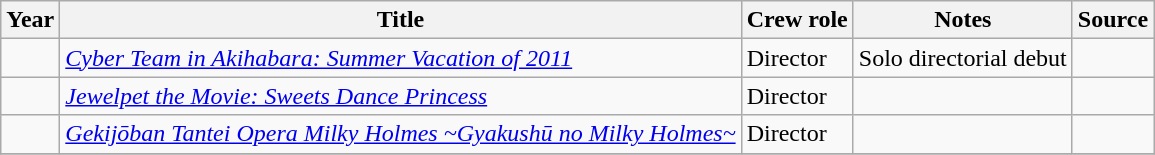<table class="wikitable sortable plainrowheaders">
<tr>
<th>Year</th>
<th>Title</th>
<th>Crew role</th>
<th class="unsortable">Notes</th>
<th class="unsortable">Source</th>
</tr>
<tr>
<td></td>
<td><em><a href='#'>Cyber Team in Akihabara: Summer Vacation of 2011</a></em></td>
<td>Director</td>
<td>Solo directorial debut</td>
<td></td>
</tr>
<tr>
<td></td>
<td><em><a href='#'>Jewelpet the Movie: Sweets Dance Princess</a></em></td>
<td>Director</td>
<td></td>
<td></td>
</tr>
<tr>
<td></td>
<td><em><a href='#'>Gekijōban Tantei Opera Milky Holmes ~Gyakushū no Milky Holmes~</a></em></td>
<td>Director</td>
<td></td>
<td></td>
</tr>
<tr>
</tr>
</table>
